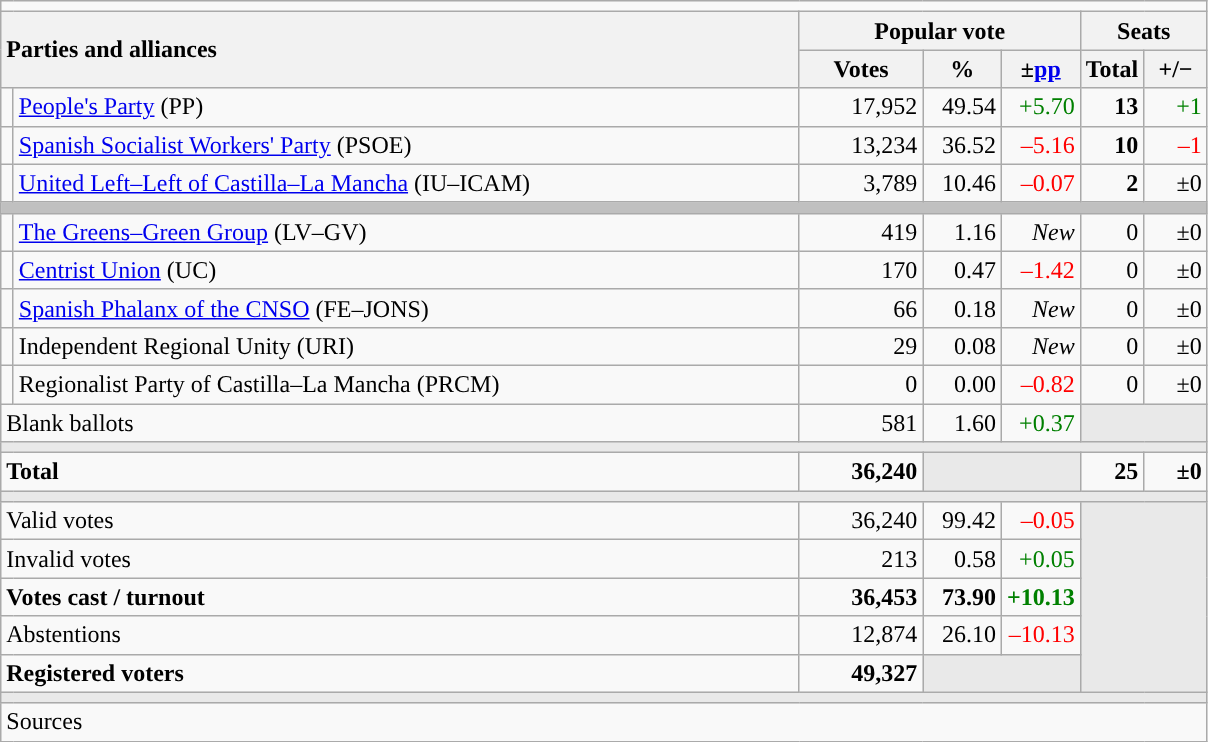<table class="wikitable" style="text-align:right;">
<tr>
<td colspan="7"></td>
</tr>
<tr>
<th style="text-align:left;" rowspan="2" colspan="2" width="525">Parties and alliances</th>
<th colspan="3">Popular vote</th>
<th colspan="2">Seats</th>
</tr>
<tr>
<th width="75">Votes</th>
<th width="45">%</th>
<th width="45">±<a href='#'>pp</a></th>
<th width="35">Total</th>
<th width="35">+/−</th>
</tr>
<tr>
<td width="1" style="color:inherit;background:"></td>
<td align="left"><a href='#'>People's Party</a> (PP)</td>
<td>17,952</td>
<td>49.54</td>
<td style="color:green;">+5.70</td>
<td><strong>13</strong></td>
<td style="color:green;">+1</td>
</tr>
<tr>
<td style="color:inherit;background:"></td>
<td align="left"><a href='#'>Spanish Socialist Workers' Party</a> (PSOE)</td>
<td>13,234</td>
<td>36.52</td>
<td style="color:red;">–5.16</td>
<td><strong>10</strong></td>
<td style="color:red;">–1</td>
</tr>
<tr>
<td style="color:inherit;background:"></td>
<td align="left"><a href='#'>United Left–Left of Castilla–La Mancha</a> (IU–ICAM)</td>
<td>3,789</td>
<td>10.46</td>
<td style="color:red;">–0.07</td>
<td><strong>2</strong></td>
<td>±0</td>
</tr>
<tr>
<td colspan="7" bgcolor="#C0C0C0"></td>
</tr>
<tr>
<td style="color:inherit;background:"></td>
<td align="left"><a href='#'>The Greens–Green Group</a> (LV–GV)</td>
<td>419</td>
<td>1.16</td>
<td><em>New</em></td>
<td>0</td>
<td>±0</td>
</tr>
<tr>
<td style="color:inherit;background:"></td>
<td align="left"><a href='#'>Centrist Union</a> (UC)</td>
<td>170</td>
<td>0.47</td>
<td style="color:red;">–1.42</td>
<td>0</td>
<td>±0</td>
</tr>
<tr>
<td style="color:inherit;background:"></td>
<td align="left"><a href='#'>Spanish Phalanx of the CNSO</a> (FE–JONS)</td>
<td>66</td>
<td>0.18</td>
<td><em>New</em></td>
<td>0</td>
<td>±0</td>
</tr>
<tr>
<td style="color:inherit;background:"></td>
<td align="left">Independent Regional Unity (URI)</td>
<td>29</td>
<td>0.08</td>
<td><em>New</em></td>
<td>0</td>
<td>±0</td>
</tr>
<tr>
<td style="color:inherit;background:"></td>
<td align="left">Regionalist Party of Castilla–La Mancha (PRCM)</td>
<td>0</td>
<td>0.00</td>
<td style="color:red;">–0.82</td>
<td>0</td>
<td>±0</td>
</tr>
<tr>
<td align="left" colspan="2">Blank ballots</td>
<td>581</td>
<td>1.60</td>
<td style="color:green;">+0.37</td>
<td bgcolor="#E9E9E9" colspan="2"></td>
</tr>
<tr>
<td colspan="7" bgcolor="#E9E9E9"></td>
</tr>
<tr style="font-weight:bold;">
<td align="left" colspan="2">Total</td>
<td>36,240</td>
<td bgcolor="#E9E9E9" colspan="2"></td>
<td>25</td>
<td>±0</td>
</tr>
<tr>
<td colspan="7" bgcolor="#E9E9E9"></td>
</tr>
<tr>
<td align="left" colspan="2">Valid votes</td>
<td>36,240</td>
<td>99.42</td>
<td style="color:red;">–0.05</td>
<td bgcolor="#E9E9E9" colspan="2" rowspan="5"></td>
</tr>
<tr>
<td align="left" colspan="2">Invalid votes</td>
<td>213</td>
<td>0.58</td>
<td style="color:green;">+0.05</td>
</tr>
<tr style="font-weight:bold;">
<td align="left" colspan="2">Votes cast / turnout</td>
<td>36,453</td>
<td>73.90</td>
<td style="color:green;">+10.13</td>
</tr>
<tr>
<td align="left" colspan="2">Abstentions</td>
<td>12,874</td>
<td>26.10</td>
<td style="color:red;">–10.13</td>
</tr>
<tr style="font-weight:bold;">
<td align="left" colspan="2">Registered voters</td>
<td>49,327</td>
<td bgcolor="#E9E9E9" colspan="2"></td>
</tr>
<tr>
<td colspan="7" bgcolor="#E9E9E9"></td>
</tr>
<tr>
<td align="left" colspan="7">Sources</td>
</tr>
</table>
